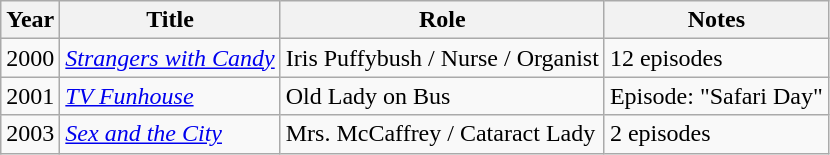<table class="wikitable sortable">
<tr>
<th>Year</th>
<th>Title</th>
<th>Role</th>
<th class="unsortable">Notes</th>
</tr>
<tr>
<td>2000</td>
<td><em><a href='#'>Strangers with Candy</a></em></td>
<td>Iris Puffybush / Nurse / Organist</td>
<td>12 episodes</td>
</tr>
<tr>
<td>2001</td>
<td><em><a href='#'>TV Funhouse</a></em></td>
<td>Old Lady on Bus</td>
<td>Episode: "Safari Day"</td>
</tr>
<tr>
<td>2003</td>
<td><em><a href='#'>Sex and the City</a></em></td>
<td>Mrs. McCaffrey / Cataract Lady</td>
<td>2 episodes</td>
</tr>
</table>
